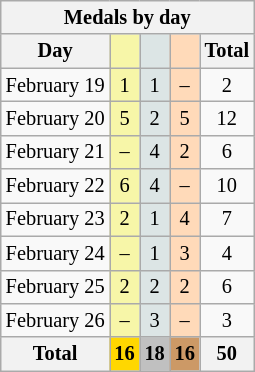<table class="wikitable" style="font-size:85%; text-align:center;">
<tr>
<th colspan=5>Medals by day</th>
</tr>
<tr>
<th>Day</th>
<th style="background:#f7f6a8;"></th>
<th style="background:#dce5e5;"></th>
<th style="background:#ffdab9;"></th>
<th>Total</th>
</tr>
<tr>
<td>February 19</td>
<td style="background:#f7f6a8;">1</td>
<td style="background:#dce5e5;">1</td>
<td style="background:#ffdab9;">–</td>
<td>2</td>
</tr>
<tr>
<td>February 20</td>
<td style="background:#f7f6a8;">5</td>
<td style="background:#dce5e5;">2</td>
<td style="background:#ffdab9;">5</td>
<td>12</td>
</tr>
<tr>
<td>February 21</td>
<td style="background:#f7f6a8;">–</td>
<td style="background:#dce5e5;">4</td>
<td style="background:#ffdab9;">2</td>
<td>6</td>
</tr>
<tr>
<td>February 22</td>
<td style="background:#f7f6a8;">6</td>
<td style="background:#dce5e5;">4</td>
<td style="background:#ffdab9;">–</td>
<td>10</td>
</tr>
<tr>
<td>February 23</td>
<td style="background:#f7f6a8;">2</td>
<td style="background:#dce5e5;">1</td>
<td style="background:#ffdab9;">4</td>
<td>7</td>
</tr>
<tr>
<td>February 24</td>
<td style="background:#f7f6a8;">–</td>
<td style="background:#dce5e5;">1</td>
<td style="background:#ffdab9;">3</td>
<td>4</td>
</tr>
<tr>
<td>February 25</td>
<td style="background:#f7f6a8;">2</td>
<td style="background:#dce5e5;">2</td>
<td style="background:#ffdab9;">2</td>
<td>6</td>
</tr>
<tr>
<td>February 26</td>
<td style="background:#f7f6a8;">–</td>
<td style="background:#dce5e5;">3</td>
<td style="background:#ffdab9;">–</td>
<td>3</td>
</tr>
<tr>
<th>Total</th>
<th style="background:gold;">16</th>
<th style="background:silver;">18</th>
<th style="background:#c96;">16</th>
<th>50</th>
</tr>
</table>
